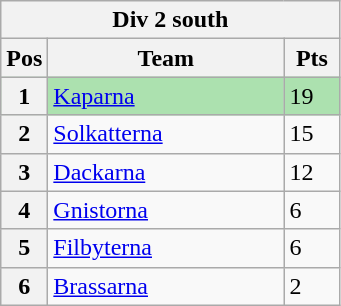<table class="wikitable">
<tr>
<th colspan="3">Div 2 south</th>
</tr>
<tr>
<th width=20>Pos</th>
<th width=150>Team</th>
<th width=30>Pts</th>
</tr>
<tr style="background:#ACE1AF;">
<th>1</th>
<td><a href='#'>Kaparna</a></td>
<td>19</td>
</tr>
<tr>
<th>2</th>
<td><a href='#'>Solkatterna</a></td>
<td>15</td>
</tr>
<tr>
<th>3</th>
<td><a href='#'>Dackarna</a></td>
<td>12</td>
</tr>
<tr>
<th>4</th>
<td><a href='#'>Gnistorna</a></td>
<td>6</td>
</tr>
<tr>
<th>5</th>
<td><a href='#'>Filbyterna</a></td>
<td>6</td>
</tr>
<tr>
<th>6</th>
<td><a href='#'>Brassarna</a></td>
<td>2</td>
</tr>
</table>
